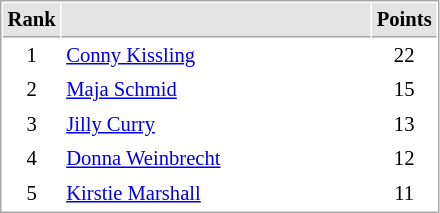<table cellspacing="1" cellpadding="3" style="border:1px solid #AAAAAA;font-size:86%">
<tr bgcolor="#E4E4E4">
<th style="border-bottom:1px solid #AAAAAA" width=10>Rank</th>
<th style="border-bottom:1px solid #AAAAAA" width=200></th>
<th style="border-bottom:1px solid #AAAAAA" width=20>Points</th>
</tr>
<tr>
<td align="center">1</td>
<td> <a href='#'>Conny Kissling</a></td>
<td align=center>22</td>
</tr>
<tr>
<td align="center">2</td>
<td> <a href='#'>Maja Schmid</a></td>
<td align=center>15</td>
</tr>
<tr>
<td align="center">3</td>
<td> <a href='#'>Jilly Curry</a></td>
<td align=center>13</td>
</tr>
<tr>
<td align="center">4</td>
<td> <a href='#'>Donna Weinbrecht</a></td>
<td align=center>12</td>
</tr>
<tr>
<td align="center">5</td>
<td> <a href='#'>Kirstie Marshall</a></td>
<td align=center>11</td>
</tr>
</table>
